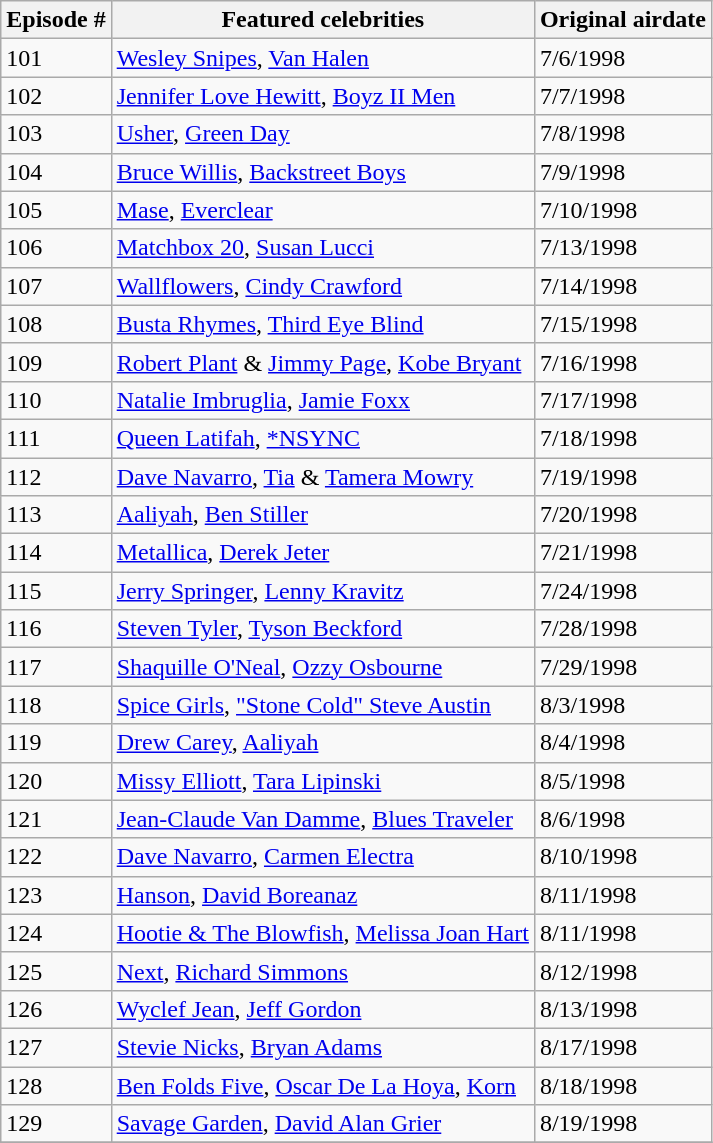<table class="wikitable">
<tr>
<th>Episode #</th>
<th>Featured celebrities</th>
<th>Original airdate</th>
</tr>
<tr>
<td>101</td>
<td><a href='#'>Wesley Snipes</a>, <a href='#'>Van Halen</a></td>
<td>7/6/1998</td>
</tr>
<tr>
<td>102</td>
<td><a href='#'>Jennifer Love Hewitt</a>, <a href='#'>Boyz II Men</a></td>
<td>7/7/1998</td>
</tr>
<tr>
<td>103</td>
<td><a href='#'>Usher</a>, <a href='#'>Green Day</a></td>
<td>7/8/1998</td>
</tr>
<tr>
<td>104</td>
<td><a href='#'>Bruce Willis</a>, <a href='#'>Backstreet Boys</a></td>
<td>7/9/1998</td>
</tr>
<tr>
<td>105</td>
<td><a href='#'>Mase</a>, <a href='#'>Everclear</a></td>
<td>7/10/1998</td>
</tr>
<tr>
<td>106</td>
<td><a href='#'>Matchbox 20</a>, <a href='#'>Susan Lucci</a></td>
<td>7/13/1998</td>
</tr>
<tr>
<td>107</td>
<td><a href='#'>Wallflowers</a>, <a href='#'>Cindy Crawford</a></td>
<td>7/14/1998</td>
</tr>
<tr>
<td>108</td>
<td><a href='#'>Busta Rhymes</a>, <a href='#'>Third Eye Blind</a></td>
<td>7/15/1998</td>
</tr>
<tr>
<td>109</td>
<td><a href='#'>Robert Plant</a> & <a href='#'>Jimmy Page</a>, <a href='#'>Kobe Bryant</a></td>
<td>7/16/1998</td>
</tr>
<tr>
<td>110</td>
<td><a href='#'>Natalie Imbruglia</a>, <a href='#'>Jamie Foxx</a></td>
<td>7/17/1998</td>
</tr>
<tr>
<td>111</td>
<td><a href='#'>Queen Latifah</a>, <a href='#'>*NSYNC</a></td>
<td>7/18/1998</td>
</tr>
<tr>
<td>112</td>
<td><a href='#'>Dave Navarro</a>, <a href='#'>Tia</a> & <a href='#'>Tamera Mowry</a></td>
<td>7/19/1998</td>
</tr>
<tr>
<td>113</td>
<td><a href='#'>Aaliyah</a>, <a href='#'>Ben Stiller</a></td>
<td>7/20/1998</td>
</tr>
<tr>
<td>114</td>
<td><a href='#'>Metallica</a>, <a href='#'>Derek Jeter</a></td>
<td>7/21/1998</td>
</tr>
<tr>
<td>115</td>
<td><a href='#'>Jerry Springer</a>, <a href='#'>Lenny Kravitz</a></td>
<td>7/24/1998</td>
</tr>
<tr>
<td>116</td>
<td><a href='#'>Steven Tyler</a>, <a href='#'>Tyson Beckford</a></td>
<td>7/28/1998</td>
</tr>
<tr>
<td>117</td>
<td><a href='#'>Shaquille O'Neal</a>, <a href='#'>Ozzy Osbourne</a></td>
<td>7/29/1998</td>
</tr>
<tr>
<td>118</td>
<td><a href='#'>Spice Girls</a>, <a href='#'>"Stone Cold" Steve Austin</a></td>
<td>8/3/1998</td>
</tr>
<tr>
<td>119</td>
<td><a href='#'>Drew Carey</a>, <a href='#'>Aaliyah</a></td>
<td>8/4/1998</td>
</tr>
<tr>
<td>120</td>
<td><a href='#'>Missy Elliott</a>, <a href='#'>Tara Lipinski</a></td>
<td>8/5/1998</td>
</tr>
<tr>
<td>121</td>
<td><a href='#'>Jean-Claude Van Damme</a>, <a href='#'>Blues Traveler</a></td>
<td>8/6/1998</td>
</tr>
<tr>
<td>122</td>
<td><a href='#'>Dave Navarro</a>, <a href='#'>Carmen Electra</a></td>
<td>8/10/1998</td>
</tr>
<tr>
<td>123</td>
<td><a href='#'>Hanson</a>, <a href='#'>David Boreanaz</a></td>
<td>8/11/1998</td>
</tr>
<tr>
<td>124</td>
<td><a href='#'>Hootie & The Blowfish</a>, <a href='#'>Melissa Joan Hart</a></td>
<td>8/11/1998</td>
</tr>
<tr>
<td>125</td>
<td><a href='#'>Next</a>, <a href='#'>Richard Simmons</a></td>
<td>8/12/1998</td>
</tr>
<tr>
<td>126</td>
<td><a href='#'>Wyclef Jean</a>, <a href='#'>Jeff Gordon</a></td>
<td>8/13/1998</td>
</tr>
<tr>
<td>127</td>
<td><a href='#'>Stevie Nicks</a>, <a href='#'>Bryan Adams</a></td>
<td>8/17/1998</td>
</tr>
<tr>
<td>128</td>
<td><a href='#'>Ben Folds Five</a>, <a href='#'>Oscar De La Hoya</a>, <a href='#'>Korn</a></td>
<td>8/18/1998</td>
</tr>
<tr>
<td>129</td>
<td><a href='#'>Savage Garden</a>, <a href='#'>David Alan Grier</a></td>
<td>8/19/1998</td>
</tr>
<tr>
</tr>
</table>
